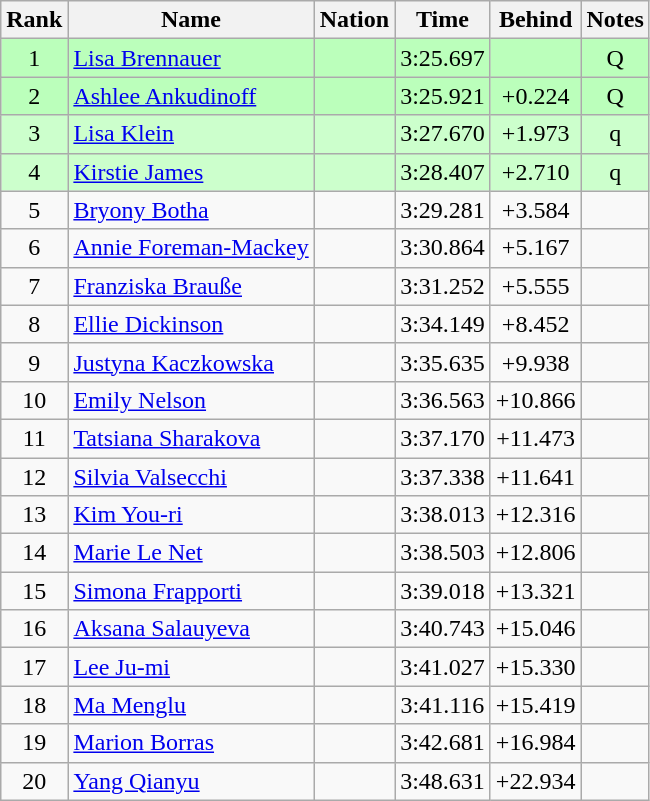<table class="wikitable sortable" style="text-align:center">
<tr>
<th>Rank</th>
<th>Name</th>
<th>Nation</th>
<th>Time</th>
<th>Behind</th>
<th>Notes</th>
</tr>
<tr bgcolor=bbffbb>
<td>1</td>
<td align=left><a href='#'>Lisa Brennauer</a></td>
<td align=left></td>
<td>3:25.697</td>
<td></td>
<td>Q</td>
</tr>
<tr bgcolor=bbffbb>
<td>2</td>
<td align=left><a href='#'>Ashlee Ankudinoff</a></td>
<td align=left></td>
<td>3:25.921</td>
<td>+0.224</td>
<td>Q</td>
</tr>
<tr bgcolor=ccffcc>
<td>3</td>
<td align=left><a href='#'>Lisa Klein</a></td>
<td align=left></td>
<td>3:27.670</td>
<td>+1.973</td>
<td>q</td>
</tr>
<tr bgcolor=ccffcc>
<td>4</td>
<td align=left><a href='#'>Kirstie James</a></td>
<td align=left></td>
<td>3:28.407</td>
<td>+2.710</td>
<td>q</td>
</tr>
<tr>
<td>5</td>
<td align=left><a href='#'>Bryony Botha</a></td>
<td align=left></td>
<td>3:29.281</td>
<td>+3.584</td>
<td></td>
</tr>
<tr>
<td>6</td>
<td align=left><a href='#'>Annie Foreman-Mackey</a></td>
<td align=left></td>
<td>3:30.864</td>
<td>+5.167</td>
<td></td>
</tr>
<tr>
<td>7</td>
<td align=left><a href='#'>Franziska Brauße</a></td>
<td align=left></td>
<td>3:31.252</td>
<td>+5.555</td>
<td></td>
</tr>
<tr>
<td>8</td>
<td align=left><a href='#'>Ellie Dickinson</a></td>
<td align=left></td>
<td>3:34.149</td>
<td>+8.452</td>
<td></td>
</tr>
<tr>
<td>9</td>
<td align=left><a href='#'>Justyna Kaczkowska</a></td>
<td align=left></td>
<td>3:35.635</td>
<td>+9.938</td>
<td></td>
</tr>
<tr>
<td>10</td>
<td align=left><a href='#'>Emily Nelson</a></td>
<td align=left></td>
<td>3:36.563</td>
<td>+10.866</td>
<td></td>
</tr>
<tr>
<td>11</td>
<td align=left><a href='#'>Tatsiana Sharakova</a></td>
<td align=left></td>
<td>3:37.170</td>
<td>+11.473</td>
<td></td>
</tr>
<tr>
<td>12</td>
<td align=left><a href='#'>Silvia Valsecchi</a></td>
<td align=left></td>
<td>3:37.338</td>
<td>+11.641</td>
<td></td>
</tr>
<tr>
<td>13</td>
<td align=left><a href='#'>Kim You-ri</a></td>
<td align=left></td>
<td>3:38.013</td>
<td>+12.316</td>
<td></td>
</tr>
<tr>
<td>14</td>
<td align=left><a href='#'>Marie Le Net</a></td>
<td align=left></td>
<td>3:38.503</td>
<td>+12.806</td>
<td></td>
</tr>
<tr>
<td>15</td>
<td align=left><a href='#'>Simona Frapporti</a></td>
<td align=left></td>
<td>3:39.018</td>
<td>+13.321</td>
<td></td>
</tr>
<tr>
<td>16</td>
<td align=left><a href='#'>Aksana Salauyeva</a></td>
<td align=left></td>
<td>3:40.743</td>
<td>+15.046</td>
<td></td>
</tr>
<tr>
<td>17</td>
<td align=left><a href='#'>Lee Ju-mi</a></td>
<td align=left></td>
<td>3:41.027</td>
<td>+15.330</td>
<td></td>
</tr>
<tr>
<td>18</td>
<td align=left><a href='#'>Ma Menglu</a></td>
<td align=left></td>
<td>3:41.116</td>
<td>+15.419</td>
<td></td>
</tr>
<tr>
<td>19</td>
<td align=left><a href='#'>Marion Borras</a></td>
<td align=left></td>
<td>3:42.681</td>
<td>+16.984</td>
<td></td>
</tr>
<tr>
<td>20</td>
<td align=left><a href='#'>Yang Qianyu</a></td>
<td align=left></td>
<td>3:48.631</td>
<td>+22.934</td>
<td></td>
</tr>
</table>
